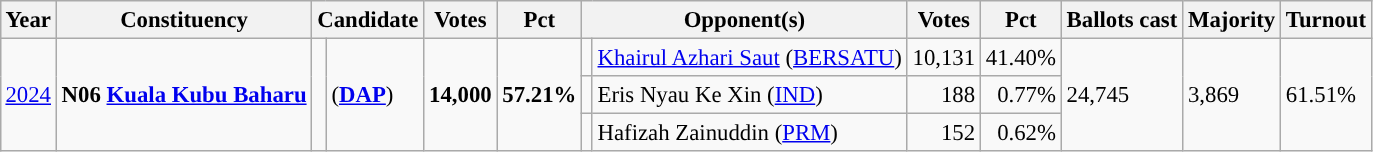<table class="wikitable" style="margin:0.5em ; font-size:95%">
<tr>
<th>Year</th>
<th>Constituency</th>
<th colspan=2>Candidate</th>
<th>Votes</th>
<th>Pct</th>
<th colspan=2>Opponent(s)</th>
<th>Votes</th>
<th>Pct</th>
<th>Ballots cast</th>
<th>Majority</th>
<th>Turnout</th>
</tr>
<tr>
<td rowspan=3><a href='#'>2024</a></td>
<td rowspan=3><strong>N06 <a href='#'>Kuala Kubu Baharu</a></strong></td>
<td rowspan=3 ></td>
<td rowspan=3> (<a href='#'><strong>DAP</strong></a>)</td>
<td rowspan=3 align=right><strong>14,000</strong></td>
<td rowspan=3><strong>57.21%</strong></td>
<td></td>
<td><a href='#'>Khairul Azhari Saut</a> (<a href='#'>BERSATU</a>)</td>
<td align=right>10,131</td>
<td>41.40%</td>
<td rowspan=3>24,745</td>
<td rowspan=3>3,869</td>
<td rowspan=3>61.51%</td>
</tr>
<tr>
<td></td>
<td>Eris Nyau Ke Xin (<a href='#'>IND</a>)</td>
<td align=right>188</td>
<td align=right>0.77%</td>
</tr>
<tr>
<td bgcolor=></td>
<td>Hafizah Zainuddin (<a href='#'>PRM</a>)</td>
<td align=right>152</td>
<td align=right>0.62%</td>
</tr>
</table>
